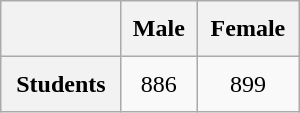<table class="wikitable" style="text-align: center; width: 200px; height: 75px;">
<tr>
<th scope="col"></th>
<th scope="col">Male</th>
<th scope="col">Female</th>
</tr>
<tr>
<th scope="row">Students</th>
<td>886</td>
<td>899</td>
</tr>
</table>
